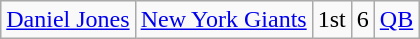<table class="wikitable">
<tr>
<td><a href='#'>Daniel Jones</a></td>
<td><a href='#'>New York Giants</a></td>
<td>1st</td>
<td>6</td>
<td><a href='#'>QB</a></td>
</tr>
</table>
